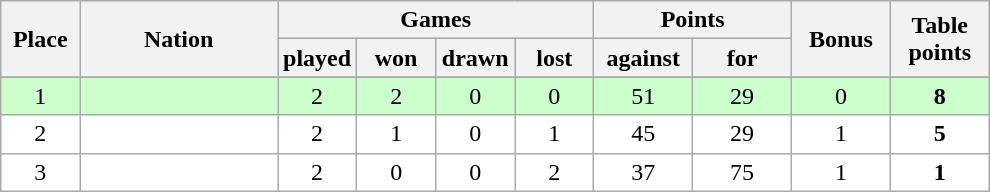<table class="wikitable">
<tr>
<th rowspan=2 width="8%">Place</th>
<th rowspan=2 width="20%">Nation</th>
<th colspan=4 width="32%">Games</th>
<th colspan=2 width="30%">Points</th>
<th rowspan=2 width="10%">Bonus</th>
<th rowspan=2 width="10%">Table<br>points</th>
</tr>
<tr>
<th width="8%">played</th>
<th width="8%">won</th>
<th width="8%">drawn</th>
<th width="8%">lost</th>
<th width="10%">against</th>
<th width="10%">for</th>
</tr>
<tr>
</tr>
<tr bgcolor=#ccffcc align=center>
<td>1</td>
<td align=left></td>
<td>2</td>
<td>2</td>
<td>0</td>
<td>0</td>
<td>51</td>
<td>29</td>
<td>0</td>
<td><strong>8</strong></td>
</tr>
<tr bgcolor=#ffffff align=center>
<td>2</td>
<td align=left></td>
<td>2</td>
<td>1</td>
<td>0</td>
<td>1</td>
<td>45</td>
<td>29</td>
<td>1</td>
<td><strong>5</strong></td>
</tr>
<tr bgcolor=#ffffff align=center>
<td>3</td>
<td align=left></td>
<td>2</td>
<td>0</td>
<td>0</td>
<td>2</td>
<td>37</td>
<td>75</td>
<td>1</td>
<td><strong>1</strong></td>
</tr>
</table>
